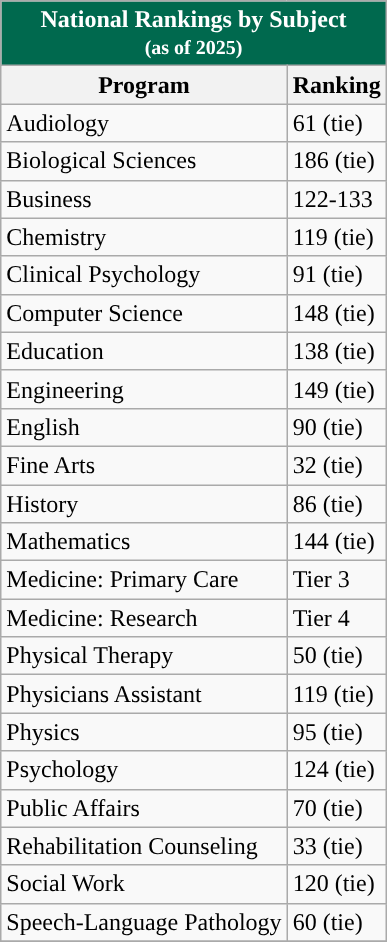<table class="wikitable sortable collapsible collapsed" style="float:right;clear:right;" "text-align:center">
<tr>
<th colspan=4 style="background:#00694E; color:#ffffff; ">National Rankings by Subject<br><small>(as of 2025)</small></th>
</tr>
<tr>
<th>Program</th>
<th>Ranking</th>
</tr>
<tr>
<td>Audiology</td>
<td>61 (tie)</td>
</tr>
<tr>
<td>Biological Sciences</td>
<td>186 (tie)</td>
</tr>
<tr>
<td>Business</td>
<td>122-133</td>
</tr>
<tr>
<td>Chemistry</td>
<td>119 (tie)</td>
</tr>
<tr>
<td>Clinical Psychology</td>
<td>91 (tie)</td>
</tr>
<tr>
<td>Computer Science</td>
<td>148 (tie)</td>
</tr>
<tr>
<td>Education</td>
<td>138 (tie)</td>
</tr>
<tr>
<td>Engineering</td>
<td>149 (tie)</td>
</tr>
<tr>
<td>English</td>
<td>90 (tie)</td>
</tr>
<tr>
<td>Fine Arts</td>
<td>32 (tie)</td>
</tr>
<tr>
<td>History</td>
<td>86 (tie)</td>
</tr>
<tr>
<td>Mathematics</td>
<td>144 (tie)</td>
</tr>
<tr>
<td>Medicine: Primary Care</td>
<td>Tier 3</td>
</tr>
<tr>
<td>Medicine: Research</td>
<td>Tier 4</td>
</tr>
<tr>
<td>Physical Therapy</td>
<td>50 (tie)</td>
</tr>
<tr>
<td>Physicians Assistant</td>
<td>119 (tie)</td>
</tr>
<tr>
<td>Physics</td>
<td>95 (tie)</td>
</tr>
<tr>
<td>Psychology</td>
<td>124 (tie)</td>
</tr>
<tr>
<td>Public Affairs</td>
<td>70 (tie)</td>
</tr>
<tr>
<td>Rehabilitation Counseling</td>
<td>33 (tie)</td>
</tr>
<tr>
<td>Social Work</td>
<td>120 (tie)</td>
</tr>
<tr>
<td>Speech-Language Pathology</td>
<td>60 (tie)</td>
</tr>
<tr>
</tr>
</table>
